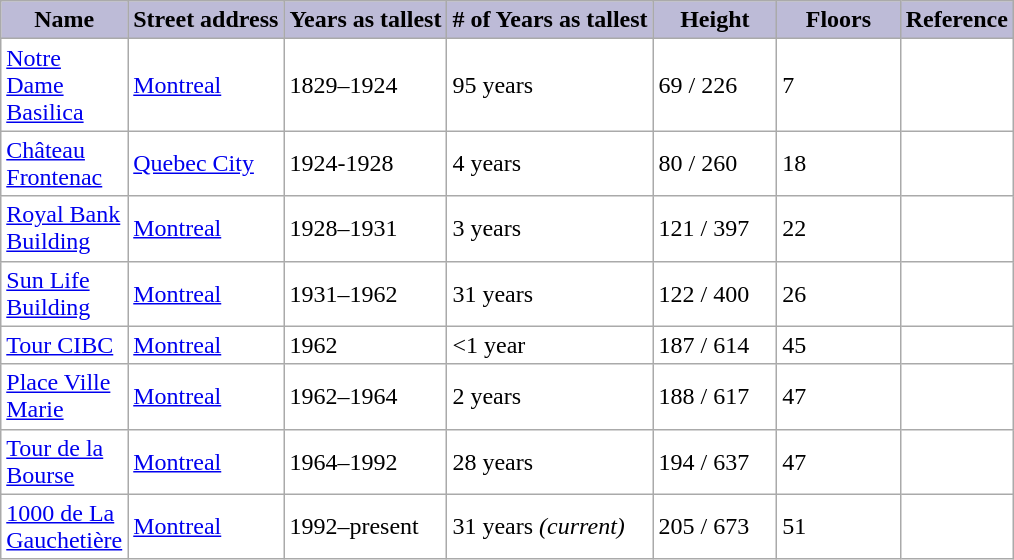<table class="wikitable sortable" style="border:#999; background:#fff;">
<tr style="background:#bdbbd7;">
<td style="width:75px; text-align:center;"><span><strong>Name</strong></span></td>
<td style="text-align:center;"><span><strong>Street address</strong></span></td>
<td style="text-align:center;"><span><strong>Years as tallest</strong></span></td>
<td style="text-align:center;"><span><strong># of Years as tallest</strong></span></td>
<td style="text-align:center; width:75px;"><span><strong>Height</strong><br> </span></td>
<td style="width:75px; text-align:center;"><span><strong>Floors</strong></span></td>
<td class="unsortable" style="text-align:center;"><span><strong>Reference</strong></span></td>
</tr>
<tr>
<td><a href='#'>Notre Dame Basilica</a></td>
<td><a href='#'>Montreal</a></td>
<td>1829–1924</td>
<td>95 years</td>
<td>69 / 226</td>
<td>7</td>
<td></td>
</tr>
<tr>
<td><a href='#'>Château Frontenac</a></td>
<td><a href='#'>Quebec City</a></td>
<td>1924-1928</td>
<td>4 years</td>
<td>80 / 260</td>
<td>18</td>
<td></td>
</tr>
<tr>
<td><a href='#'>Royal Bank Building</a></td>
<td><a href='#'>Montreal</a></td>
<td>1928–1931</td>
<td>3 years</td>
<td>121 / 397</td>
<td>22</td>
<td></td>
</tr>
<tr>
<td><a href='#'>Sun Life Building</a></td>
<td><a href='#'>Montreal</a></td>
<td>1931–1962</td>
<td>31 years</td>
<td>122 / 400</td>
<td>26</td>
<td></td>
</tr>
<tr>
<td><a href='#'>Tour CIBC</a></td>
<td><a href='#'>Montreal</a></td>
<td>1962</td>
<td><1 year</td>
<td>187 / 614</td>
<td>45</td>
<td></td>
</tr>
<tr>
<td><a href='#'>Place Ville Marie</a></td>
<td><a href='#'>Montreal</a></td>
<td>1962–1964</td>
<td>2 years</td>
<td>188 / 617</td>
<td>47</td>
<td></td>
</tr>
<tr>
<td><a href='#'>Tour de la Bourse</a></td>
<td><a href='#'>Montreal</a></td>
<td>1964–1992</td>
<td>28 years</td>
<td>194 / 637</td>
<td>47</td>
<td></td>
</tr>
<tr>
<td><a href='#'>1000 de La Gauchetière</a></td>
<td><a href='#'>Montreal</a></td>
<td>1992–present</td>
<td>31 years <em>(current)</em></td>
<td>205 / 673</td>
<td>51</td>
<td></td>
</tr>
</table>
